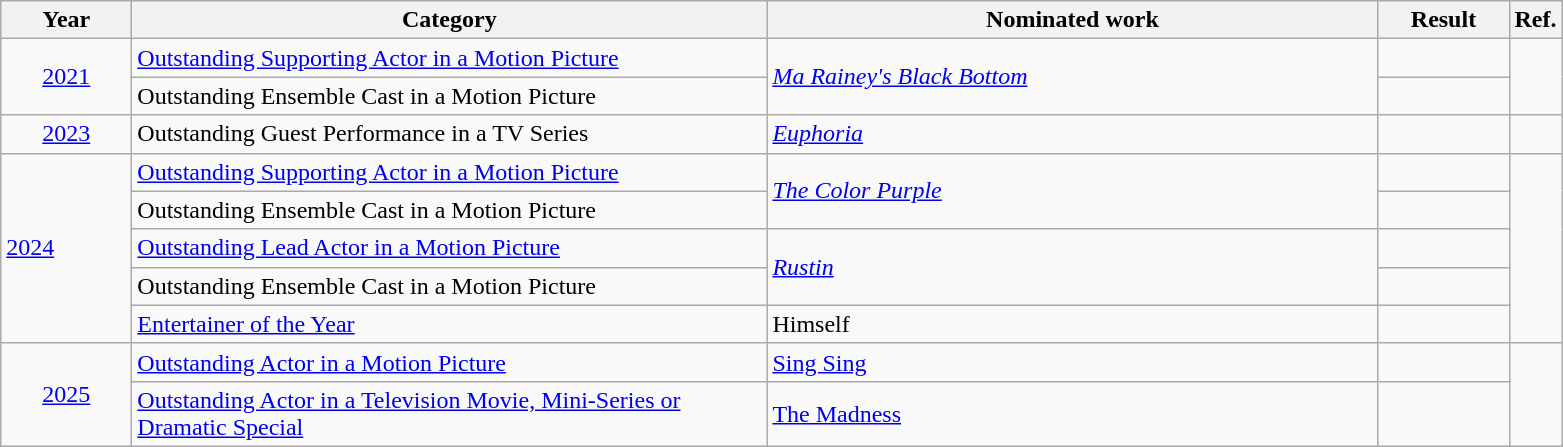<table class=wikitable>
<tr>
<th scope="col" style="width:5em;">Year</th>
<th scope="col" style="width:26em;">Category</th>
<th scope="col" style="width:25em;">Nominated work</th>
<th scope="col" style="width:5em;">Result</th>
<th>Ref.</th>
</tr>
<tr>
<td style="text-align:center;", rowspan=2><a href='#'>2021</a></td>
<td><a href='#'>Outstanding Supporting Actor in a Motion Picture</a></td>
<td rowspan="2"><em><a href='#'>Ma Rainey's Black Bottom</a></em></td>
<td></td>
<td rowspan="2"></td>
</tr>
<tr>
<td>Outstanding Ensemble Cast in a Motion Picture</td>
<td></td>
</tr>
<tr>
<td style="text-align:center;",><a href='#'>2023</a></td>
<td>Outstanding Guest Performance in a TV Series</td>
<td><em><a href='#'>Euphoria</a></em></td>
<td></td>
<td></td>
</tr>
<tr>
<td rowspan="5"><a href='#'>2024</a></td>
<td><a href='#'>Outstanding Supporting Actor in a Motion Picture</a></td>
<td rowspan="2"><em><a href='#'>The Color Purple</a></em></td>
<td></td>
<td rowspan="5" align="center"></td>
</tr>
<tr>
<td>Outstanding Ensemble Cast in a Motion Picture</td>
<td></td>
</tr>
<tr>
<td><a href='#'>Outstanding Lead Actor in a Motion Picture</a></td>
<td rowspan="2"><em><a href='#'>Rustin</a></em></td>
<td></td>
</tr>
<tr>
<td>Outstanding Ensemble Cast in a Motion Picture</td>
<td></td>
</tr>
<tr>
<td><a href='#'>Entertainer of the Year</a></td>
<td>Himself</td>
<td></td>
</tr>
<tr>
<td style="text-align:center;", rowspan=2><a href='#'>2025</a></td>
<td><a href='#'>Outstanding Actor in a Motion Picture</a></td>
<td><a href='#'>Sing Sing</a></td>
<td></td>
<td rowspan="2"></td>
</tr>
<tr>
<td><a href='#'>Outstanding Actor in a Television Movie, Mini-Series or Dramatic Special</a></td>
<td><a href='#'>The Madness</a></td>
<td></td>
</tr>
</table>
